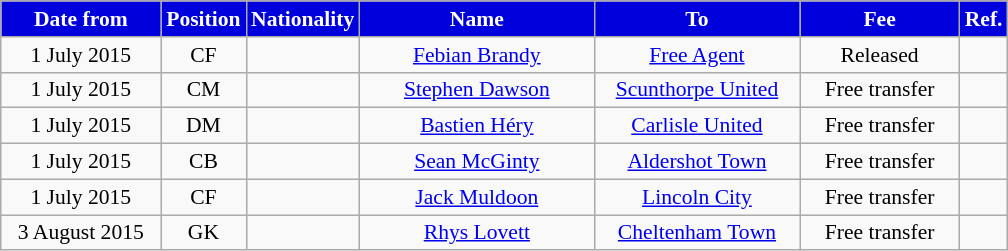<table class="wikitable"  style="text-align:center; font-size:90%; ">
<tr>
<th style="background:#0000DD; color:#FFFFFF; width:100px;">Date from</th>
<th style="background:#0000DD; color:#FFFFFF; width:50px;">Position</th>
<th style="background:#0000DD; color:#FFFFFF; width:50px;">Nationality</th>
<th style="background:#0000DD; color:#FFFFFF; width:150px;">Name</th>
<th style="background:#0000DD; color:#FFFFFF; width:130px;">To</th>
<th style="background:#0000DD; color:#FFFFFF; width:100px;">Fee</th>
<th style="background:#0000DD; color:#FFFFFF; width:25px;">Ref.</th>
</tr>
<tr>
<td>1 July 2015</td>
<td>CF</td>
<td></td>
<td><a href='#'>Febian Brandy</a></td>
<td><a href='#'>Free Agent</a></td>
<td>Released</td>
<td></td>
</tr>
<tr>
<td>1 July 2015</td>
<td>CM</td>
<td></td>
<td><a href='#'>Stephen Dawson</a></td>
<td><a href='#'>Scunthorpe United</a></td>
<td>Free transfer</td>
<td></td>
</tr>
<tr>
<td>1 July 2015</td>
<td>DM</td>
<td></td>
<td><a href='#'>Bastien Héry</a></td>
<td><a href='#'>Carlisle United</a></td>
<td>Free transfer</td>
<td></td>
</tr>
<tr>
<td>1 July 2015</td>
<td>CB</td>
<td></td>
<td><a href='#'>Sean McGinty</a></td>
<td><a href='#'>Aldershot Town</a> </td>
<td>Free transfer</td>
<td></td>
</tr>
<tr>
<td>1 July 2015</td>
<td>CF</td>
<td></td>
<td><a href='#'>Jack Muldoon</a></td>
<td><a href='#'>Lincoln City</a> </td>
<td>Free transfer</td>
<td></td>
</tr>
<tr>
<td>3 August 2015</td>
<td>GK</td>
<td></td>
<td><a href='#'>Rhys Lovett</a></td>
<td><a href='#'>Cheltenham Town</a></td>
<td>Free transfer</td>
<td></td>
</tr>
</table>
